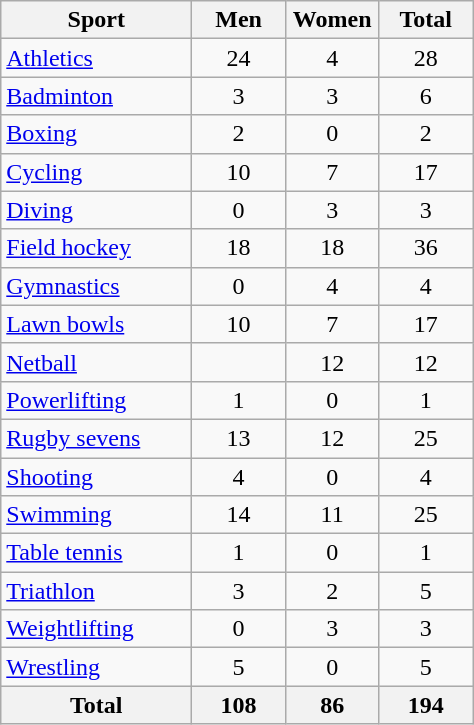<table class="wikitable sortable" style="text-align:center">
<tr>
<th width=120>Sport</th>
<th width=55>Men</th>
<th width=55>Women</th>
<th width=55>Total</th>
</tr>
<tr>
<td align=left><a href='#'>Athletics</a></td>
<td>24</td>
<td>4</td>
<td>28</td>
</tr>
<tr>
<td align=left><a href='#'>Badminton</a></td>
<td>3</td>
<td>3</td>
<td>6</td>
</tr>
<tr>
<td align=left><a href='#'>Boxing</a></td>
<td>2</td>
<td>0</td>
<td>2</td>
</tr>
<tr>
<td align=left><a href='#'>Cycling</a></td>
<td>10</td>
<td>7</td>
<td>17</td>
</tr>
<tr>
<td align=left><a href='#'>Diving</a></td>
<td>0</td>
<td>3</td>
<td>3</td>
</tr>
<tr>
<td align=left><a href='#'>Field hockey</a></td>
<td>18</td>
<td>18</td>
<td>36</td>
</tr>
<tr>
<td align=left><a href='#'>Gymnastics</a></td>
<td>0</td>
<td>4</td>
<td>4</td>
</tr>
<tr>
<td align=left><a href='#'>Lawn bowls</a></td>
<td>10</td>
<td>7</td>
<td>17</td>
</tr>
<tr>
<td align=left><a href='#'>Netball</a></td>
<td></td>
<td>12</td>
<td>12</td>
</tr>
<tr>
<td align=left><a href='#'>Powerlifting</a></td>
<td>1</td>
<td>0</td>
<td>1</td>
</tr>
<tr>
<td align=left><a href='#'>Rugby sevens</a></td>
<td>13</td>
<td>12</td>
<td>25</td>
</tr>
<tr>
<td align=left><a href='#'>Shooting</a></td>
<td>4</td>
<td>0</td>
<td>4</td>
</tr>
<tr>
<td align=left><a href='#'>Swimming</a></td>
<td>14</td>
<td>11</td>
<td>25</td>
</tr>
<tr>
<td align=left><a href='#'>Table tennis</a></td>
<td>1</td>
<td>0</td>
<td>1</td>
</tr>
<tr>
<td align=left><a href='#'>Triathlon</a></td>
<td>3</td>
<td>2</td>
<td>5</td>
</tr>
<tr>
<td align=left><a href='#'>Weightlifting</a></td>
<td>0</td>
<td>3</td>
<td>3</td>
</tr>
<tr>
<td align=left><a href='#'>Wrestling</a></td>
<td>5</td>
<td>0</td>
<td>5</td>
</tr>
<tr>
<th>Total</th>
<th>108</th>
<th>86</th>
<th>194</th>
</tr>
</table>
